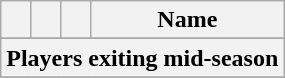<table class="wikitable sortable">
<tr>
<th scope="col"></th>
<th scope="col"></th>
<th scope="col"></th>
<th scope="col">Name</th>
</tr>
<tr>
</tr>
<tr>
<th colspan="4">Players exiting mid-season</th>
</tr>
<tr>
</tr>
<tr>
</tr>
</table>
